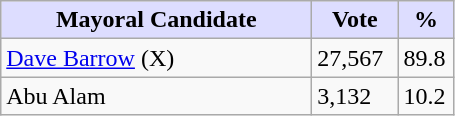<table class="wikitable">
<tr>
<th style="background:#ddf; width:200px;">Mayoral Candidate </th>
<th style="background:#ddf; width:50px;">Vote</th>
<th style="background:#ddf; width:30px;">%</th>
</tr>
<tr>
<td><a href='#'>Dave Barrow</a> (X)</td>
<td>27,567</td>
<td>89.8</td>
</tr>
<tr>
<td>Abu Alam</td>
<td>3,132</td>
<td>10.2</td>
</tr>
</table>
